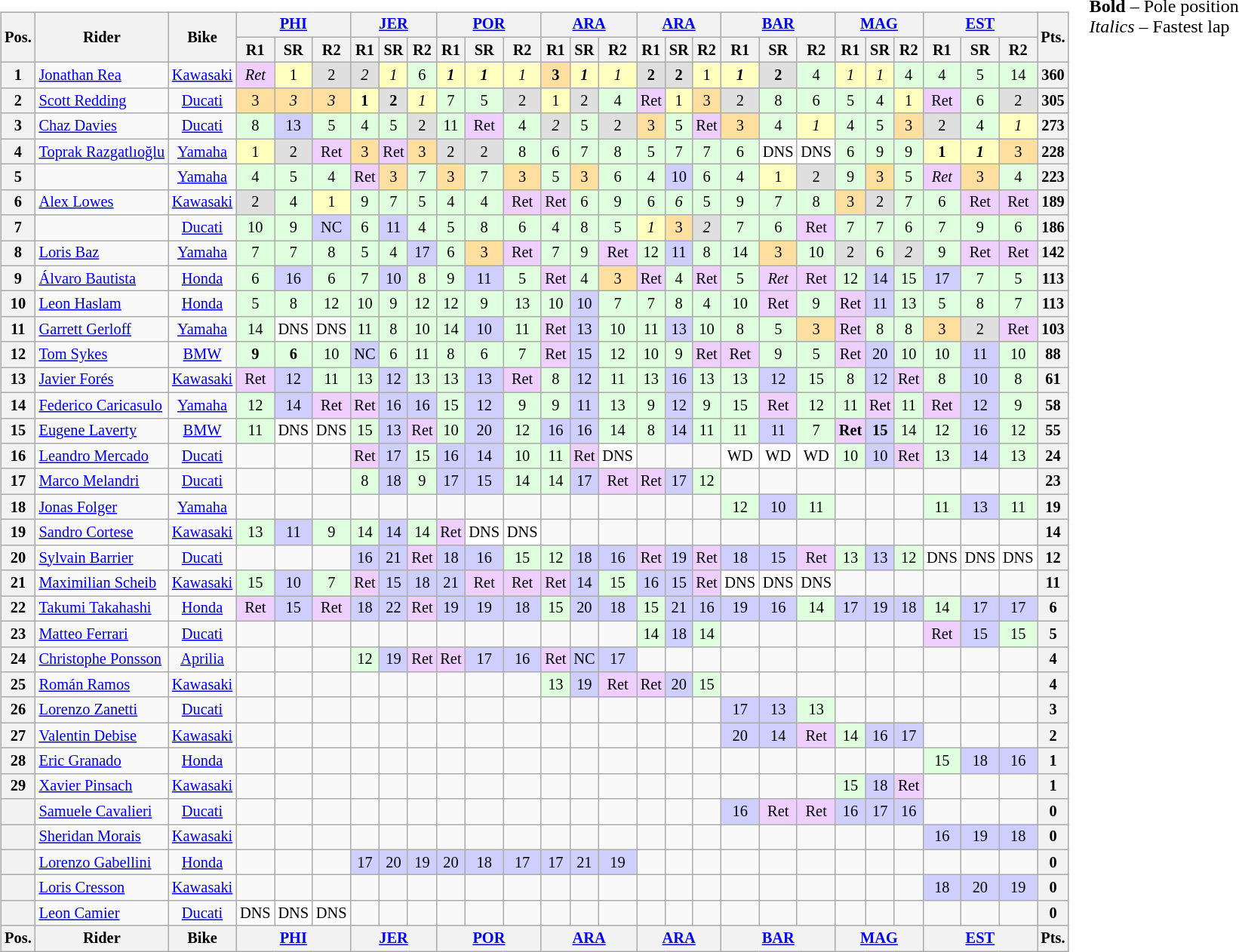<table>
<tr>
<td><br><table class="wikitable" style="font-size:85%; text-align:center;">
<tr>
<th rowspan=2>Pos.</th>
<th rowspan=2>Rider</th>
<th rowspan=2>Bike</th>
<th colspan=3><a href='#'>PHI</a><br></th>
<th colspan=3><a href='#'>JER</a><br></th>
<th colspan=3><a href='#'>POR</a><br></th>
<th colspan=3><a href='#'>ARA</a><br></th>
<th colspan=3><a href='#'>ARA</a><br></th>
<th colspan=3><a href='#'>BAR</a><br></th>
<th colspan=3><a href='#'>MAG</a><br></th>
<th colspan=3><a href='#'>EST</a><br></th>
<th rowspan=2>Pts.</th>
</tr>
<tr>
<th>R1</th>
<th>SR</th>
<th>R2</th>
<th>R1</th>
<th>SR</th>
<th>R2</th>
<th>R1</th>
<th>SR</th>
<th>R2</th>
<th>R1</th>
<th>SR</th>
<th>R2</th>
<th>R1</th>
<th>SR</th>
<th>R2</th>
<th>R1</th>
<th>SR</th>
<th>R2</th>
<th>R1</th>
<th>SR</th>
<th>R2</th>
<th>R1</th>
<th>SR</th>
<th>R2</th>
</tr>
<tr>
<th>1</th>
<td align=left> <a href='#'>Jonathan Rea</a></td>
<td><a href='#'>Kawasaki</a></td>
<td style="background:#efcfff;"><em>Ret</em></td>
<td style="background:#ffffbf;">1</td>
<td style="background:#dfdfdf;">2</td>
<td style="background:#dfdfdf;"><em>2</em></td>
<td style="background:#ffffbf;"><em>1</em></td>
<td style="background:#dfffdf;">6</td>
<td style="background:#ffffbf;"><strong><em>1</em></strong></td>
<td style="background:#ffffbf;"><strong><em>1</em></strong></td>
<td style="background:#ffffbf;"><em>1</em></td>
<td style="background:#ffdf9f;"><strong>3</strong></td>
<td style="background:#ffffbf;"><strong><em>1</em></strong></td>
<td style="background:#ffffbf;"><em>1</em></td>
<td style="background:#dfdfdf;"><strong>2</strong></td>
<td style="background:#dfdfdf;"><strong>2</strong></td>
<td style="background:#ffffbf;">1</td>
<td style="background:#ffffbf;"><strong><em>1</em></strong></td>
<td style="background:#dfdfdf;"><strong>2</strong></td>
<td style="background:#dfffdf;">4</td>
<td style="background:#ffffbf;"><em>1</em></td>
<td style="background:#ffffbf;"><em>1</em></td>
<td style="background:#dfffdf;">4</td>
<td style="background:#dfffdf;">4</td>
<td style="background:#dfffdf;">5</td>
<td style="background:#dfffdf;">14</td>
<th>360</th>
</tr>
<tr>
<th>2</th>
<td align=left> <a href='#'>Scott Redding</a></td>
<td><a href='#'>Ducati</a></td>
<td style="background:#ffdf9f;">3</td>
<td style="background:#ffdf9f;"><em>3</em></td>
<td style="background:#ffdf9f;"><em>3</em></td>
<td style="background:#ffffbf;"><strong>1</strong></td>
<td style="background:#dfdfdf;"><strong>2</strong></td>
<td style="background:#ffffbf;"><em>1</em></td>
<td style="background:#dfffdf;">7</td>
<td style="background:#dfffdf;">5</td>
<td style="background:#dfdfdf;">2</td>
<td style="background:#ffffbf;">1</td>
<td style="background:#dfdfdf;">2</td>
<td style="background:#dfffdf;">4</td>
<td style="background:#efcfff;">Ret</td>
<td style="background:#ffffbf;">1</td>
<td style="background:#ffdf9f;">3</td>
<td style="background:#dfdfdf;">2</td>
<td style="background:#dfffdf;">8</td>
<td style="background:#dfffdf;">6</td>
<td style="background:#dfffdf;">5</td>
<td style="background:#dfffdf;">4</td>
<td style="background:#ffffbf;">1</td>
<td style="background:#efcfff;">Ret</td>
<td style="background:#dfffdf;">6</td>
<td style="background:#dfdfdf;">2</td>
<th>305</th>
</tr>
<tr>
<th>3</th>
<td align=left> <a href='#'>Chaz Davies</a></td>
<td><a href='#'>Ducati</a></td>
<td style="background:#dfffdf;">8</td>
<td style="background:#cfcfff;">13</td>
<td style="background:#dfffdf;">5</td>
<td style="background:#dfffdf;">4</td>
<td style="background:#dfffdf;">5</td>
<td style="background:#dfdfdf;">2</td>
<td style="background:#dfffdf;">11</td>
<td style="background:#efcfff;">Ret</td>
<td style="background:#dfffdf;">4</td>
<td style="background:#dfdfdf;"><em>2</em></td>
<td style="background:#dfffdf;">5</td>
<td style="background:#dfdfdf;">2</td>
<td style="background:#ffdf9f;">3</td>
<td style="background:#dfffdf;">5</td>
<td style="background:#efcfff;">Ret</td>
<td style="background:#ffdf9f;">3</td>
<td style="background:#dfffdf;">4</td>
<td style="background:#ffffbf;"><em>1</em></td>
<td style="background:#dfffdf;">4</td>
<td style="background:#dfffdf;">5</td>
<td style="background:#ffdf9f;">3</td>
<td style="background:#dfdfdf;">2</td>
<td style="background:#dfffdf;">4</td>
<td style="background:#ffffbf;"><em>1</em></td>
<th>273</th>
</tr>
<tr>
<th>4</th>
<td align=left> <a href='#'>Toprak Razgatlıoğlu</a></td>
<td><a href='#'>Yamaha</a></td>
<td style="background:#ffffbf;">1</td>
<td style="background:#dfdfdf;">2</td>
<td style="background:#efcfff;">Ret</td>
<td style="background:#ffdf9f;">3</td>
<td style="background:#efcfff;">Ret</td>
<td style="background:#ffdf9f;">3</td>
<td style="background:#dfdfdf;">2</td>
<td style="background:#dfdfdf;">2</td>
<td style="background:#dfffdf;">8</td>
<td style="background:#dfffdf;">6</td>
<td style="background:#dfffdf;">7</td>
<td style="background:#dfffdf;">8</td>
<td style="background:#dfffdf;">5</td>
<td style="background:#dfffdf;">7</td>
<td style="background:#dfffdf;">7</td>
<td style="background:#dfffdf;">6</td>
<td style="background:#ffffff;">DNS</td>
<td style="background:#ffffff;">DNS</td>
<td style="background:#dfffdf;">6</td>
<td style="background:#dfffdf;">9</td>
<td style="background:#dfffdf;">9</td>
<td style="background:#ffffbf;"><strong>1</strong></td>
<td style="background:#ffffbf;"><strong><em>1</em></strong></td>
<td style="background:#ffdf9f;">3</td>
<th>228</th>
</tr>
<tr>
<th>5</th>
<td align=left></td>
<td><a href='#'>Yamaha</a></td>
<td style="background:#dfffdf;">4</td>
<td style="background:#dfffdf;">5</td>
<td style="background:#dfffdf;">4</td>
<td style="background:#efcfff;">Ret</td>
<td style="background:#ffdf9f;">3</td>
<td style="background:#dfffdf;">7</td>
<td style="background:#ffdf9f;">3</td>
<td style="background:#dfffdf;">7</td>
<td style="background:#ffdf9f;">3</td>
<td style="background:#dfffdf;">5</td>
<td style="background:#ffdf9f;">3</td>
<td style="background:#dfffdf;">6</td>
<td style="background:#dfffdf;">4</td>
<td style="background:#cfcfff;">10</td>
<td style="background:#dfffdf;">6</td>
<td style="background:#dfffdf;">4</td>
<td style="background:#ffffbf;">1</td>
<td style="background:#dfdfdf;">2</td>
<td style="background:#dfffdf;">9</td>
<td style="background:#ffdf9f;">3</td>
<td style="background:#dfffdf;">5</td>
<td style="background:#efcfff;"><em>Ret</em></td>
<td style="background:#ffdf9f;">3</td>
<td style="background:#dfffdf;">4</td>
<th>223</th>
</tr>
<tr>
<th>6</th>
<td align=left> <a href='#'>Alex Lowes</a></td>
<td><a href='#'>Kawasaki</a></td>
<td style="background:#dfdfdf;">2</td>
<td style="background:#dfffdf;">4</td>
<td style="background:#ffffbf;">1</td>
<td style="background:#dfffdf;">9</td>
<td style="background:#dfffdf;">7</td>
<td style="background:#dfffdf;">5</td>
<td style="background:#dfffdf;">4</td>
<td style="background:#dfffdf;">4</td>
<td style="background:#efcfff;">Ret</td>
<td style="background:#efcfff;">Ret</td>
<td style="background:#dfffdf;">6</td>
<td style="background:#dfffdf;">9</td>
<td style="background:#dfffdf;">6</td>
<td style="background:#dfffdf;"><em>6</em></td>
<td style="background:#dfffdf;">5</td>
<td style="background:#dfffdf;">9</td>
<td style="background:#dfffdf;">7</td>
<td style="background:#dfffdf;">8</td>
<td style="background:#ffdf9f;">3</td>
<td style="background:#dfdfdf;">2</td>
<td style="background:#dfffdf;">7</td>
<td style="background:#dfffdf;">6</td>
<td style="background:#efcfff;">Ret</td>
<td style="background:#efcfff;">Ret</td>
<th>189</th>
</tr>
<tr>
<th>7</th>
<td align=left></td>
<td><a href='#'>Ducati</a></td>
<td style="background:#dfffdf;">10</td>
<td style="background:#dfffdf;">9</td>
<td style="background:#cfcfff;">NC</td>
<td style="background:#dfffdf;">6</td>
<td style="background:#cfcfff;">11</td>
<td style="background:#dfffdf;">4</td>
<td style="background:#dfffdf;">5</td>
<td style="background:#dfffdf;">8</td>
<td style="background:#dfffdf;">6</td>
<td style="background:#dfffdf;">4</td>
<td style="background:#dfffdf;">8</td>
<td style="background:#dfffdf;">5</td>
<td style="background:#ffffbf;"><em>1</em></td>
<td style="background:#ffdf9f;">3</td>
<td style="background:#dfdfdf;"><em>2</em></td>
<td style="background:#dfffdf;">7</td>
<td style="background:#dfffdf;">6</td>
<td style="background:#efcfff;">Ret</td>
<td style="background:#dfffdf;">7</td>
<td style="background:#dfffdf;">7</td>
<td style="background:#dfffdf;">6</td>
<td style="background:#dfffdf;">7</td>
<td style="background:#dfffdf;">9</td>
<td style="background:#dfffdf;">6</td>
<th>186</th>
</tr>
<tr>
<th>8</th>
<td align=left> <a href='#'>Loris Baz</a></td>
<td><a href='#'>Yamaha</a></td>
<td style="background:#dfffdf;">7</td>
<td style="background:#dfffdf;">7</td>
<td style="background:#dfffdf;">8</td>
<td style="background:#dfffdf;">5</td>
<td style="background:#dfffdf;">4</td>
<td style="background:#cfcfff;">17</td>
<td style="background:#dfffdf;">6</td>
<td style="background:#ffdf9f;">3</td>
<td style="background:#efcfff;">Ret</td>
<td style="background:#dfffdf;">7</td>
<td style="background:#dfffdf;">9</td>
<td style="background:#efcfff;">Ret</td>
<td style="background:#dfffdf;">12</td>
<td style="background:#cfcfff;">11</td>
<td style="background:#dfffdf;">8</td>
<td style="background:#dfffdf;">14</td>
<td style="background:#ffdf9f;">3</td>
<td style="background:#dfffdf;">10</td>
<td style="background:#dfdfdf;">2</td>
<td style="background:#dfffdf;">6</td>
<td style="background:#dfdfdf;"><em>2</em></td>
<td style="background:#dfffdf;">9</td>
<td style="background:#efcfff;">Ret</td>
<td style="background:#efcfff;">Ret</td>
<th>142</th>
</tr>
<tr>
<th>9</th>
<td align=left> <a href='#'>Álvaro Bautista</a></td>
<td><a href='#'>Honda</a></td>
<td style="background:#dfffdf;">6</td>
<td style="background:#cfcfff;">16</td>
<td style="background:#dfffdf;">6</td>
<td style="background:#dfffdf;">7</td>
<td style="background:#cfcfff;">10</td>
<td style="background:#dfffdf;">8</td>
<td style="background:#dfffdf;">9</td>
<td style="background:#cfcfff;">11</td>
<td style="background:#dfffdf;">5</td>
<td style="background:#efcfff;">Ret</td>
<td style="background:#dfffdf;">4</td>
<td style="background:#ffdf9f;">3</td>
<td style="background:#efcfff;">Ret</td>
<td style="background:#dfffdf;">4</td>
<td style="background:#efcfff;">Ret</td>
<td style="background:#dfffdf;">5</td>
<td style="background:#efcfff;"><em>Ret</em></td>
<td style="background:#efcfff;">Ret</td>
<td style="background:#dfffdf;">12</td>
<td style="background:#cfcfff;">14</td>
<td style="background:#dfffdf;">15</td>
<td style="background:#cfcfff;">17</td>
<td style="background:#dfffdf;">7</td>
<td style="background:#dfffdf;">5</td>
<th>113</th>
</tr>
<tr>
<th>10</th>
<td align=left> <a href='#'>Leon Haslam</a></td>
<td><a href='#'>Honda</a></td>
<td style="background:#dfffdf;">5</td>
<td style="background:#dfffdf;">8</td>
<td style="background:#dfffdf;">12</td>
<td style="background:#dfffdf;">10</td>
<td style="background:#dfffdf;">9</td>
<td style="background:#dfffdf;">12</td>
<td style="background:#dfffdf;">12</td>
<td style="background:#dfffdf;">9</td>
<td style="background:#dfffdf;">13</td>
<td style="background:#dfffdf;">10</td>
<td style="background:#cfcfff;">10</td>
<td style="background:#dfffdf;">7</td>
<td style="background:#dfffdf;">7</td>
<td style="background:#dfffdf;">8</td>
<td style="background:#dfffdf;">4</td>
<td style="background:#dfffdf;">10</td>
<td style="background:#efcfff;">Ret</td>
<td style="background:#dfffdf;">9</td>
<td style="background:#efcfff;">Ret</td>
<td style="background:#cfcfff;">11</td>
<td style="background:#dfffdf;">13</td>
<td style="background:#dfffdf;">5</td>
<td style="background:#dfffdf;">8</td>
<td style="background:#dfffdf;">7</td>
<th>113</th>
</tr>
<tr>
<th>11</th>
<td align=left> <a href='#'>Garrett Gerloff</a></td>
<td><a href='#'>Yamaha</a></td>
<td style="background:#dfffdf;">14</td>
<td style="background:#ffffff;">DNS</td>
<td style="background:#ffffff;">DNS</td>
<td style="background:#dfffdf;">11</td>
<td style="background:#dfffdf;">8</td>
<td style="background:#dfffdf;">10</td>
<td style="background:#dfffdf;">14</td>
<td style="background:#cfcfff;">10</td>
<td style="background:#dfffdf;">11</td>
<td style="background:#efcfff;">Ret</td>
<td style="background:#cfcfff;">13</td>
<td style="background:#dfffdf;">10</td>
<td style="background:#dfffdf;">11</td>
<td style="background:#cfcfff;">13</td>
<td style="background:#dfffdf;">10</td>
<td style="background:#dfffdf;">8</td>
<td style="background:#dfffdf;">5</td>
<td style="background:#ffdf9f;">3</td>
<td style="background:#efcfff;">Ret</td>
<td style="background:#dfffdf;">8</td>
<td style="background:#dfffdf;">8</td>
<td style="background:#ffdf9f;">3</td>
<td style="background:#dfdfdf;">2</td>
<td style="background:#efcfff;">Ret</td>
<th>103</th>
</tr>
<tr>
<th>12</th>
<td align=left> <a href='#'>Tom Sykes</a></td>
<td><a href='#'>BMW</a></td>
<td style="background:#dfffdf;"><strong>9</strong></td>
<td style="background:#dfffdf;"><strong>6</strong></td>
<td style="background:#dfffdf;">10</td>
<td style="background:#cfcfff;">NC</td>
<td style="background:#dfffdf;">6</td>
<td style="background:#dfffdf;">11</td>
<td style="background:#dfffdf;">8</td>
<td style="background:#dfffdf;">6</td>
<td style="background:#dfffdf;">7</td>
<td style="background:#efcfff;">Ret</td>
<td style="background:#cfcfff;">15</td>
<td style="background:#dfffdf;">12</td>
<td style="background:#dfffdf;">10</td>
<td style="background:#dfffdf;">9</td>
<td style="background:#efcfff;">Ret</td>
<td style="background:#efcfff;">Ret</td>
<td style="background:#dfffdf;">9</td>
<td style="background:#dfffdf;">5</td>
<td style="background:#efcfff;">Ret</td>
<td style="background:#cfcfff;">20</td>
<td style="background:#dfffdf;">10</td>
<td style="background:#dfffdf;">10</td>
<td style="background:#cfcfff;">11</td>
<td style="background:#dfffdf;">10</td>
<th>88</th>
</tr>
<tr>
<th>13</th>
<td align=left> <a href='#'>Javier Forés</a></td>
<td><a href='#'>Kawasaki</a></td>
<td style="background:#efcfff;">Ret</td>
<td style="background:#cfcfff;">12</td>
<td style="background:#dfffdf;">11</td>
<td style="background:#dfffdf;">13</td>
<td style="background:#cfcfff;">12</td>
<td style="background:#dfffdf;">13</td>
<td style="background:#dfffdf;">13</td>
<td style="background:#cfcfff;">13</td>
<td style="background:#efcfff;">Ret</td>
<td style="background:#dfffdf;">8</td>
<td style="background:#cfcfff;">12</td>
<td style="background:#dfffdf;">11</td>
<td style="background:#dfffdf;">13</td>
<td style="background:#cfcfff;">16</td>
<td style="background:#dfffdf;">13</td>
<td style="background:#dfffdf;">13</td>
<td style="background:#cfcfff;">12</td>
<td style="background:#dfffdf;">15</td>
<td style="background:#dfffdf;">8</td>
<td style="background:#cfcfff;">12</td>
<td style="background:#efcfff;">Ret</td>
<td style="background:#dfffdf;">8</td>
<td style="background:#cfcfff;">10</td>
<td style="background:#dfffdf;">8</td>
<th>61</th>
</tr>
<tr>
<th>14</th>
<td align=left> <a href='#'>Federico Caricasulo</a></td>
<td><a href='#'>Yamaha</a></td>
<td style="background:#dfffdf;">12</td>
<td style="background:#cfcfff;">14</td>
<td style="background:#efcfff;">Ret</td>
<td style="background:#efcfff;">Ret</td>
<td style="background:#cfcfff;">16</td>
<td style="background:#cfcfff;">16</td>
<td style="background:#dfffdf;">15</td>
<td style="background:#cfcfff;">12</td>
<td style="background:#dfffdf;">9</td>
<td style="background:#dfffdf;">9</td>
<td style="background:#cfcfff;">11</td>
<td style="background:#dfffdf;">13</td>
<td style="background:#dfffdf;">9</td>
<td style="background:#cfcfff;">12</td>
<td style="background:#dfffdf;">9</td>
<td style="background:#dfffdf;">15</td>
<td style="background:#efcfff;">Ret</td>
<td style="background:#dfffdf;">12</td>
<td style="background:#dfffdf;">11</td>
<td style="background:#efcfff;">Ret</td>
<td style="background:#dfffdf;">11</td>
<td style="background:#efcfff;">Ret</td>
<td style="background:#cfcfff;">12</td>
<td style="background:#dfffdf;">9</td>
<th>58</th>
</tr>
<tr>
<th>15</th>
<td align=left> <a href='#'>Eugene Laverty</a></td>
<td><a href='#'>BMW</a></td>
<td style="background:#dfffdf;">11</td>
<td style="background:#ffffff;">DNS</td>
<td style="background:#ffffff;">DNS</td>
<td style="background:#dfffdf;">15</td>
<td style="background:#cfcfff;">13</td>
<td style="background:#efcfff;">Ret</td>
<td style="background:#dfffdf;">10</td>
<td style="background:#cfcfff;">20</td>
<td style="background:#dfffdf;">12</td>
<td style="background:#cfcfff;">16</td>
<td style="background:#cfcfff;">16</td>
<td style="background:#dfffdf;">14</td>
<td style="background:#dfffdf;">8</td>
<td style="background:#cfcfff;">14</td>
<td style="background:#dfffdf;">11</td>
<td style="background:#dfffdf;">11</td>
<td style="background:#cfcfff;">11</td>
<td style="background:#dfffdf;">7</td>
<td style="background:#efcfff;"><strong>Ret</strong></td>
<td style="background:#cfcfff;"><strong>15</strong></td>
<td style="background:#dfffdf;">14</td>
<td style="background:#dfffdf;">12</td>
<td style="background:#cfcfff;">16</td>
<td style="background:#dfffdf;">12</td>
<th>55</th>
</tr>
<tr>
<th>16</th>
<td align=left> <a href='#'>Leandro Mercado</a></td>
<td><a href='#'>Ducati</a></td>
<td></td>
<td></td>
<td></td>
<td style="background:#efcfff;">Ret</td>
<td style="background:#cfcfff;">17</td>
<td style="background:#dfffdf;">15</td>
<td style="background:#cfcfff;">16</td>
<td style="background:#cfcfff;">14</td>
<td style="background:#dfffdf;">10</td>
<td style="background:#dfffdf;">11</td>
<td style="background:#efcfff;">Ret</td>
<td style="background:#ffffff;">DNS</td>
<td></td>
<td></td>
<td></td>
<td style="background:#ffffff;">WD</td>
<td style="background:#ffffff;">WD</td>
<td style="background:#ffffff;">WD</td>
<td style="background:#dfffdf;">10</td>
<td style="background:#cfcfff;">10</td>
<td style="background:#efcfff;">Ret</td>
<td style="background:#dfffdf;">13</td>
<td style="background:#cfcfff;">14</td>
<td style="background:#dfffdf;">13</td>
<th>24</th>
</tr>
<tr>
<th>17</th>
<td align=left> <a href='#'>Marco Melandri</a></td>
<td><a href='#'>Ducati</a></td>
<td></td>
<td></td>
<td></td>
<td style="background:#dfffdf;">8</td>
<td style="background:#cfcfff;">18</td>
<td style="background:#dfffdf;">9</td>
<td style="background:#cfcfff;">17</td>
<td style="background:#cfcfff;">15</td>
<td style="background:#dfffdf;">14</td>
<td style="background:#dfffdf;">14</td>
<td style="background:#cfcfff;">17</td>
<td style="background:#efcfff;">Ret</td>
<td style="background:#efcfff;">Ret</td>
<td style="background:#cfcfff;">17</td>
<td style="background:#dfffdf;">12</td>
<td></td>
<td></td>
<td></td>
<td></td>
<td></td>
<td></td>
<td></td>
<td></td>
<td></td>
<th>23</th>
</tr>
<tr>
<th>18</th>
<td align=left> <a href='#'>Jonas Folger</a></td>
<td><a href='#'>Yamaha</a></td>
<td></td>
<td></td>
<td></td>
<td></td>
<td></td>
<td></td>
<td></td>
<td></td>
<td></td>
<td></td>
<td></td>
<td></td>
<td></td>
<td></td>
<td></td>
<td style="background:#dfffdf;">12</td>
<td style="background:#cfcfff;">10</td>
<td style="background:#dfffdf;">11</td>
<td></td>
<td></td>
<td></td>
<td style="background:#dfffdf;">11</td>
<td style="background:#cfcfff;">13</td>
<td style="background:#dfffdf;">11</td>
<th>19</th>
</tr>
<tr>
<th>19</th>
<td align=left> <a href='#'>Sandro Cortese</a></td>
<td><a href='#'>Kawasaki</a></td>
<td style="background:#dfffdf;">13</td>
<td style="background:#cfcfff;">11</td>
<td style="background:#dfffdf;">9</td>
<td style="background:#dfffdf;">14</td>
<td style="background:#cfcfff;">14</td>
<td style="background:#dfffdf;">14</td>
<td style="background:#efcfff;">Ret</td>
<td style="background:#ffffff;">DNS</td>
<td style="background:#ffffff;">DNS</td>
<td></td>
<td></td>
<td></td>
<td></td>
<td></td>
<td></td>
<td></td>
<td></td>
<td></td>
<td></td>
<td></td>
<td></td>
<td></td>
<td></td>
<td></td>
<th>14</th>
</tr>
<tr>
<th>20</th>
<td align=left> <a href='#'>Sylvain Barrier</a></td>
<td><a href='#'>Ducati</a></td>
<td></td>
<td></td>
<td></td>
<td style="background:#cfcfff;">16</td>
<td style="background:#cfcfff;">21</td>
<td style="background:#efcfff;">Ret</td>
<td style="background:#cfcfff;">18</td>
<td style="background:#cfcfff;">16</td>
<td style="background:#dfffdf;">15</td>
<td style="background:#dfffdf;">12</td>
<td style="background:#cfcfff;">18</td>
<td style="background:#cfcfff;">16</td>
<td style="background:#efcfff;">Ret</td>
<td style="background:#cfcfff;">19</td>
<td style="background:#efcfff;">Ret</td>
<td style="background:#cfcfff;">18</td>
<td style="background:#cfcfff;">15</td>
<td style="background:#efcfff;">Ret</td>
<td style="background:#dfffdf;">13</td>
<td style="background:#cfcfff;">13</td>
<td style="background:#dfffdf;">12</td>
<td style="background:#ffffff;">DNS</td>
<td style="background:#ffffff;">DNS</td>
<td style="background:#ffffff;">DNS</td>
<th>12</th>
</tr>
<tr>
<th>21</th>
<td align=left> <a href='#'>Maximilian Scheib</a></td>
<td><a href='#'>Kawasaki</a></td>
<td style="background:#dfffdf;">15</td>
<td style="background:#cfcfff;">10</td>
<td style="background:#dfffdf;">7</td>
<td style="background:#efcfff;">Ret</td>
<td style="background:#cfcfff;">15</td>
<td style="background:#cfcfff;">18</td>
<td style="background:#cfcfff;">21</td>
<td style="background:#efcfff;">Ret</td>
<td style="background:#efcfff;">Ret</td>
<td style="background:#efcfff;">Ret</td>
<td style="background:#cfcfff;">14</td>
<td style="background:#dfffdf;">15</td>
<td style="background:#cfcfff;">16</td>
<td style="background:#cfcfff;">15</td>
<td style="background:#efcfff;">Ret</td>
<td style="background:#ffffff;">DNS</td>
<td style="background:#ffffff;">DNS</td>
<td style="background:#ffffff;">DNS</td>
<td></td>
<td></td>
<td></td>
<td></td>
<td></td>
<td></td>
<th>11</th>
</tr>
<tr>
<th>22</th>
<td align=left> <a href='#'>Takumi Takahashi</a></td>
<td><a href='#'>Honda</a></td>
<td style="background:#efcfff;">Ret</td>
<td style="background:#cfcfff;">15</td>
<td style="background:#efcfff;">Ret</td>
<td style="background:#cfcfff;">18</td>
<td style="background:#cfcfff;">22</td>
<td style="background:#efcfff;">Ret</td>
<td style="background:#cfcfff;">19</td>
<td style="background:#cfcfff;">19</td>
<td style="background:#cfcfff;">18</td>
<td style="background:#dfffdf;">15</td>
<td style="background:#cfcfff;">20</td>
<td style="background:#cfcfff;">18</td>
<td style="background:#dfffdf;">15</td>
<td style="background:#cfcfff;">21</td>
<td style="background:#cfcfff;">16</td>
<td style="background:#cfcfff;">19</td>
<td style="background:#cfcfff;">16</td>
<td style="background:#dfffdf;">14</td>
<td style="background:#cfcfff;">17</td>
<td style="background:#cfcfff;">19</td>
<td style="background:#cfcfff;">18</td>
<td style="background:#dfffdf;">14</td>
<td style="background:#cfcfff;">17</td>
<td style="background:#cfcfff;">17</td>
<th>6</th>
</tr>
<tr>
<th>23</th>
<td align=left> <a href='#'>Matteo Ferrari</a></td>
<td><a href='#'>Ducati</a></td>
<td></td>
<td></td>
<td></td>
<td></td>
<td></td>
<td></td>
<td></td>
<td></td>
<td></td>
<td></td>
<td></td>
<td></td>
<td style="background:#dfffdf;">14</td>
<td style="background:#cfcfff;">18</td>
<td style="background:#dfffdf;">14</td>
<td></td>
<td></td>
<td></td>
<td></td>
<td></td>
<td></td>
<td style="background:#efcfff;">Ret</td>
<td style="background:#cfcfff;">15</td>
<td style="background:#dfffdf;">15</td>
<th>5</th>
</tr>
<tr>
<th>24</th>
<td align=left> <a href='#'>Christophe Ponsson</a></td>
<td><a href='#'>Aprilia</a></td>
<td></td>
<td></td>
<td></td>
<td style="background:#dfffdf;">12</td>
<td style="background:#cfcfff;">19</td>
<td style="background:#efcfff;">Ret</td>
<td style="background:#efcfff;">Ret</td>
<td style="background:#cfcfff;">17</td>
<td style="background:#cfcfff;">16</td>
<td style="background:#efcfff;">Ret</td>
<td style="background:#cfcfff;">NC</td>
<td style="background:#cfcfff;">17</td>
<td></td>
<td></td>
<td></td>
<td></td>
<td></td>
<td></td>
<td></td>
<td></td>
<td></td>
<td></td>
<td></td>
<td></td>
<th>4</th>
</tr>
<tr>
<th>25</th>
<td align=left> <a href='#'>Román Ramos</a></td>
<td><a href='#'>Kawasaki</a></td>
<td></td>
<td></td>
<td></td>
<td></td>
<td></td>
<td></td>
<td></td>
<td></td>
<td></td>
<td style="background:#dfffdf;">13</td>
<td style="background:#cfcfff;">19</td>
<td style="background:#efcfff;">Ret</td>
<td style="background:#efcfff;">Ret</td>
<td style="background:#cfcfff;">20</td>
<td style="background:#dfffdf;">15</td>
<td></td>
<td></td>
<td></td>
<td></td>
<td></td>
<td></td>
<td></td>
<td></td>
<td></td>
<th>4</th>
</tr>
<tr>
<th>26</th>
<td align=left> <a href='#'>Lorenzo Zanetti</a></td>
<td><a href='#'>Ducati</a></td>
<td></td>
<td></td>
<td></td>
<td></td>
<td></td>
<td></td>
<td></td>
<td></td>
<td></td>
<td></td>
<td></td>
<td></td>
<td></td>
<td></td>
<td></td>
<td style="background:#cfcfff;">17</td>
<td style="background:#cfcfff;">13</td>
<td style="background:#dfffdf;">13</td>
<td></td>
<td></td>
<td></td>
<td></td>
<td></td>
<td></td>
<th>3</th>
</tr>
<tr>
<th>27</th>
<td align=left> <a href='#'>Valentin Debise</a></td>
<td><a href='#'>Kawasaki</a></td>
<td></td>
<td></td>
<td></td>
<td></td>
<td></td>
<td></td>
<td></td>
<td></td>
<td></td>
<td></td>
<td></td>
<td></td>
<td></td>
<td></td>
<td></td>
<td style="background:#cfcfff;">20</td>
<td style="background:#cfcfff;">14</td>
<td style="background:#efcfff;">Ret</td>
<td style="background:#dfffdf;">14</td>
<td style="background:#cfcfff;">16</td>
<td style="background:#cfcfff;">17</td>
<td></td>
<td></td>
<td></td>
<th>2</th>
</tr>
<tr>
<th>28</th>
<td align=left> <a href='#'>Eric Granado</a></td>
<td><a href='#'>Honda</a></td>
<td></td>
<td></td>
<td></td>
<td></td>
<td></td>
<td></td>
<td></td>
<td></td>
<td></td>
<td></td>
<td></td>
<td></td>
<td></td>
<td></td>
<td></td>
<td></td>
<td></td>
<td></td>
<td></td>
<td></td>
<td></td>
<td style="background:#dfffdf;">15</td>
<td style="background:#cfcfff;">18</td>
<td style="background:#cfcfff;">16</td>
<th>1</th>
</tr>
<tr>
<th>29</th>
<td align=left> <a href='#'>Xavier Pinsach</a></td>
<td><a href='#'>Kawasaki</a></td>
<td></td>
<td></td>
<td></td>
<td></td>
<td></td>
<td></td>
<td></td>
<td></td>
<td></td>
<td></td>
<td></td>
<td></td>
<td></td>
<td></td>
<td></td>
<td></td>
<td></td>
<td></td>
<td style="background:#dfffdf;">15</td>
<td style="background:#cfcfff;">18</td>
<td style="background:#efcfff;">Ret</td>
<td></td>
<td></td>
<td></td>
<th>1</th>
</tr>
<tr>
<th></th>
<td align=left> <a href='#'>Samuele Cavalieri</a></td>
<td><a href='#'>Ducati</a></td>
<td></td>
<td></td>
<td></td>
<td></td>
<td></td>
<td></td>
<td></td>
<td></td>
<td></td>
<td></td>
<td></td>
<td></td>
<td></td>
<td></td>
<td></td>
<td style="background:#cfcfff;">16</td>
<td style="background:#efcfff;">Ret</td>
<td style="background:#efcfff;">Ret</td>
<td style="background:#cfcfff;">16</td>
<td style="background:#cfcfff;">17</td>
<td style="background:#cfcfff;">16</td>
<td></td>
<td></td>
<td></td>
<th>0</th>
</tr>
<tr>
<th></th>
<td align=left> <a href='#'>Sheridan Morais</a></td>
<td><a href='#'>Kawasaki</a></td>
<td></td>
<td></td>
<td></td>
<td></td>
<td></td>
<td></td>
<td></td>
<td></td>
<td></td>
<td></td>
<td></td>
<td></td>
<td></td>
<td></td>
<td></td>
<td></td>
<td></td>
<td></td>
<td></td>
<td></td>
<td></td>
<td style="background:#cfcfff;">16</td>
<td style="background:#cfcfff;">19</td>
<td style="background:#cfcfff;">18</td>
<th>0</th>
</tr>
<tr>
<th></th>
<td align=left> <a href='#'>Lorenzo Gabellini</a></td>
<td><a href='#'>Honda</a></td>
<td></td>
<td></td>
<td></td>
<td style="background:#cfcfff;">17</td>
<td style="background:#cfcfff;">20</td>
<td style="background:#cfcfff;">19</td>
<td style="background:#cfcfff;">20</td>
<td style="background:#cfcfff;">18</td>
<td style="background:#cfcfff;">17</td>
<td style="background:#cfcfff;">17</td>
<td style="background:#cfcfff;">21</td>
<td style="background:#cfcfff;">19</td>
<td></td>
<td></td>
<td></td>
<td></td>
<td></td>
<td></td>
<td></td>
<td></td>
<td></td>
<td></td>
<td></td>
<td></td>
<th>0</th>
</tr>
<tr>
<th></th>
<td align=left> <a href='#'>Loris Cresson</a></td>
<td><a href='#'>Kawasaki</a></td>
<td></td>
<td></td>
<td></td>
<td></td>
<td></td>
<td></td>
<td></td>
<td></td>
<td></td>
<td></td>
<td></td>
<td></td>
<td></td>
<td></td>
<td></td>
<td></td>
<td></td>
<td></td>
<td></td>
<td></td>
<td></td>
<td style="background:#cfcfff;">18</td>
<td style="background:#cfcfff;">20</td>
<td style="background:#cfcfff;">19</td>
<th>0</th>
</tr>
<tr>
<th></th>
<td align=left> <a href='#'>Leon Camier</a></td>
<td><a href='#'>Ducati</a></td>
<td style="background:#ffffff;">DNS</td>
<td style="background:#ffffff;">DNS</td>
<td style="background:#ffffff;">DNS</td>
<td></td>
<td></td>
<td></td>
<td></td>
<td></td>
<td></td>
<td></td>
<td></td>
<td></td>
<td></td>
<td></td>
<td></td>
<td></td>
<td></td>
<td></td>
<td></td>
<td></td>
<td></td>
<td></td>
<td></td>
<td></td>
<th>0</th>
</tr>
<tr>
<th>Pos.</th>
<th>Rider</th>
<th>Bike</th>
<th colspan=3><a href='#'>PHI</a><br></th>
<th colspan=3><a href='#'>JER</a><br></th>
<th colspan=3><a href='#'>POR</a><br></th>
<th colspan=3><a href='#'>ARA</a><br></th>
<th colspan=3><a href='#'>ARA</a><br></th>
<th colspan=3><a href='#'>BAR</a><br></th>
<th colspan=3><a href='#'>MAG</a><br></th>
<th colspan=3><a href='#'>EST</a><br></th>
<th>Pts.</th>
</tr>
</table>
</td>
<td valign="top"><br>
<span><strong>Bold</strong> – Pole position<br><em>Italics</em> – Fastest lap</span></td>
</tr>
</table>
